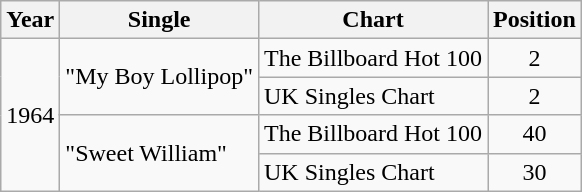<table class="wikitable">
<tr>
<th>Year</th>
<th>Single</th>
<th>Chart</th>
<th>Position</th>
</tr>
<tr>
<td rowspan="4">1964</td>
<td rowspan="2">"My Boy Lollipop"</td>
<td>The Billboard Hot 100</td>
<td align="center">2</td>
</tr>
<tr>
<td>UK Singles Chart</td>
<td align="center">2</td>
</tr>
<tr>
<td rowspan="2">"Sweet William"</td>
<td>The Billboard Hot 100</td>
<td align="center">40</td>
</tr>
<tr>
<td>UK Singles Chart</td>
<td align="center">30</td>
</tr>
</table>
